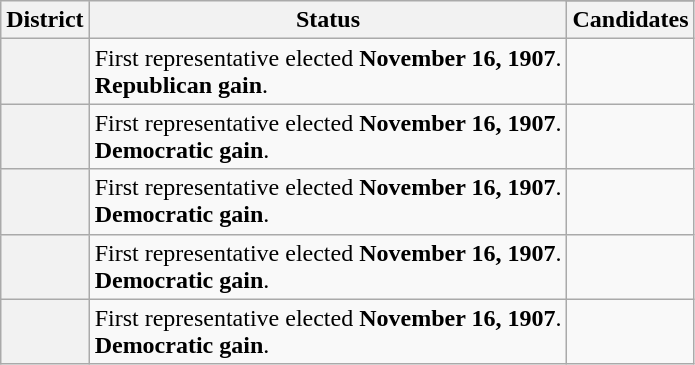<table class=wikitable>
<tr valign=bottom>
<th rowspan=2>District</th>
<th rowspan=2>Status</th>
</tr>
<tr valign=bottom>
<th>Candidates</th>
</tr>
<tr>
<th></th>
<td>First representative elected <strong>November 16, 1907</strong>.<br><strong>Republican gain</strong>.</td>
<td nowrap></td>
</tr>
<tr>
<th></th>
<td>First representative elected <strong>November 16, 1907</strong>.<br><strong>Democratic gain</strong>.</td>
<td nowrap></td>
</tr>
<tr>
<th></th>
<td>First representative elected <strong>November 16, 1907</strong>.<br><strong>Democratic gain</strong>.</td>
<td nowrap></td>
</tr>
<tr>
<th></th>
<td>First representative elected <strong>November 16, 1907</strong>.<br><strong>Democratic gain</strong>.</td>
<td nowrap></td>
</tr>
<tr>
<th></th>
<td>First representative elected <strong>November 16, 1907</strong>.<br><strong>Democratic gain</strong>.</td>
<td nowrap></td>
</tr>
</table>
